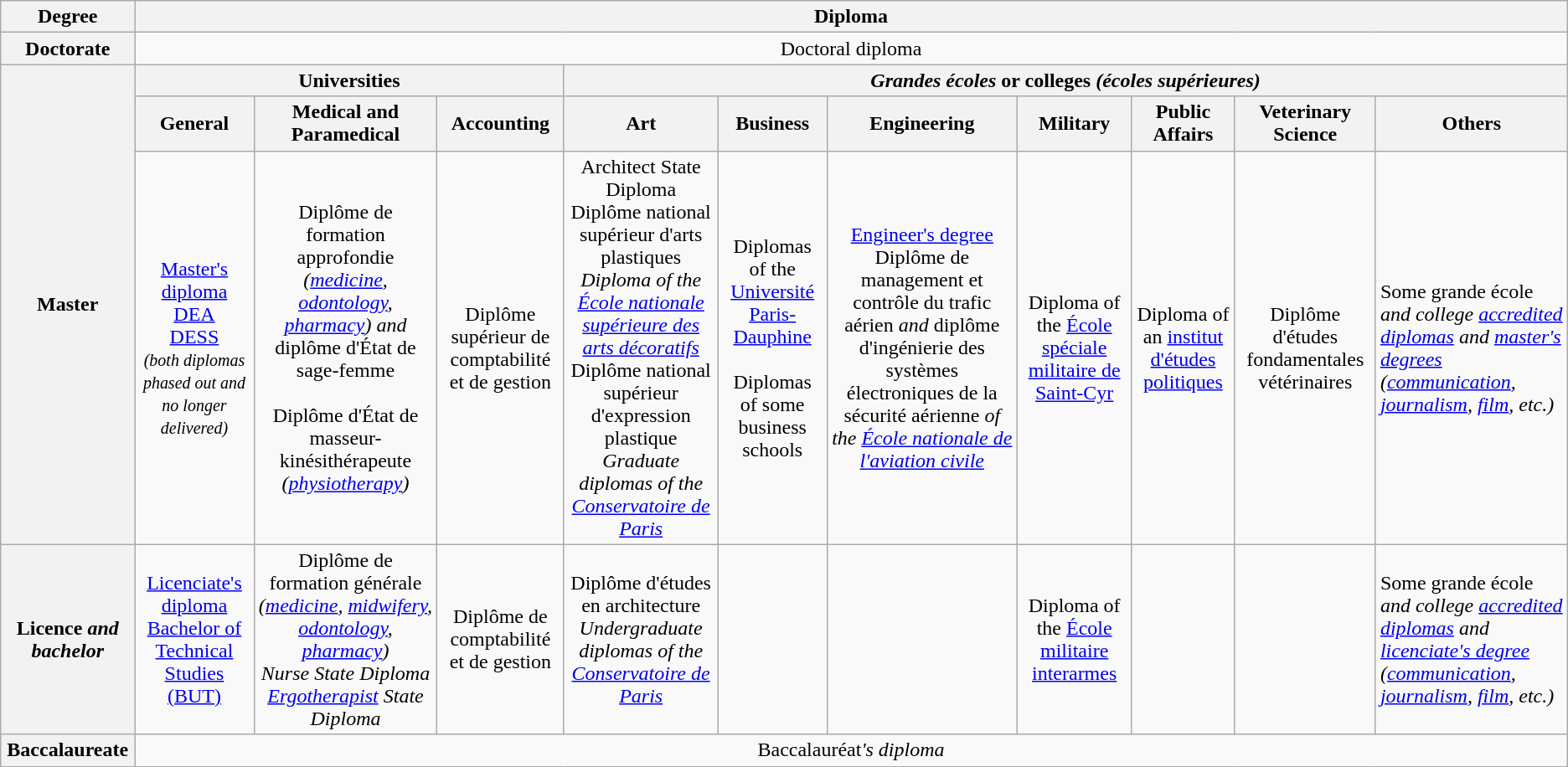<table class="wikitable">
<tr>
<th>Degree</th>
<th colspan=10>Diploma</th>
</tr>
<tr>
<th>Doctorate</th>
<td colspan=10 style="text-align:center;">Doctoral diploma</td>
</tr>
<tr>
<th rowspan=3>Master</th>
<th colspan=3>Universities</th>
<th colspan="7"><strong><em>Grandes écoles</em></strong> <strong>or colleges <em>(écoles supérieures)<strong><em></th>
</tr>
<tr>
<th>General</th>
<th>Medical and Paramedical</th>
<th>Accounting</th>
<th>Art</th>
<th>Business</th>
<th>Engineering</th>
<th>Military</th>
<th>Public Affairs</th>
<th>Veterinary Science</th>
<th>Others</th>
</tr>
<tr>
<td style="text-align:center;"><a href='#'>Master's diploma</a><br></em><a href='#'>DEA</a><em><br></em><a href='#'>DESS</a><em><br><small>(both diplomas phased out and no longer delivered)</small></td>
<td style="text-align:center;"></em>Diplôme de formation approfondie<em> (<a href='#'>medicine</a>, <a href='#'>odontology</a>, <a href='#'>pharmacy</a>) and </em>diplôme d'État de sage-femme<em><br><br> </em>Diplôme d'État de masseur-kinésithérapeute<em> (<a href='#'>physiotherapy</a>)</td>
<td style="text-align:center;"></em>Diplôme supérieur de comptabilité et de gestion<em></td>
<td style="text-align:center;">Architect State Diploma<br></em>Diplôme national supérieur d'arts plastiques<em><br>Diploma of the <a href='#'>École nationale supérieure des arts décoratifs</a><br></em>Diplôme national supérieur d'expression plastique<em><br>Graduate diplomas of the <a href='#'>Conservatoire de Paris</a></td>
<td style="text-align:center;">Diplomas of the <a href='#'>Université Paris-Dauphine</a><br><br>Diplomas of some business schools</td>
<td style="text-align:center;"><a href='#'>Engineer's degree</a><br></em>Diplôme de management et contrôle du trafic aérien<em> and </em>diplôme d'ingénierie des systèmes électroniques de la sécurité aérienne<em> of the <a href='#'>École nationale de l'aviation civile</a></td>
<td style="text-align:center;">Diploma of the <a href='#'>École spéciale militaire de Saint-Cyr</a></td>
<td style="text-align:center;">Diploma of an <a href='#'>institut d'études politiques</a></td>
<td style="text-align:center;"></em>Diplôme d'études fondamentales vétérinaires<em></td>
<td>Some </em>grande école<em> and college <a href='#'>accredited diplomas</a> and <a href='#'>master's degrees</a> (<a href='#'>communication</a>, <a href='#'>journalism</a>, <a href='#'>film</a>, etc.)</td>
</tr>
<tr>
<th></em>Licence<em> and bachelor</th>
<td style="text-align:center;"><a href='#'>Licenciate's diploma</a><br><a href='#'>Bachelor of Technical Studies (BUT)</a></td>
<td style="text-align:center;"></em>Diplôme de formation générale<em> (<a href='#'>medicine</a>, <a href='#'>midwifery</a>, <a href='#'>odontology</a>, <a href='#'>pharmacy</a>)<br>Nurse State Diploma<br><a href='#'>Ergotherapist</a> State Diploma</td>
<td style="text-align:center;"></em>Diplôme de comptabilité et de gestion<em></td>
<td style="text-align:center;"></em>Diplôme d'études en architecture<em><br>Undergraduate diplomas of the <a href='#'>Conservatoire de Paris</a></td>
<td></td>
<td></td>
<td style="text-align:center;">Diploma of the <a href='#'>École militaire interarmes</a></td>
<td></td>
<td></td>
<td>Some </em>grande école<em> and college <a href='#'>accredited diplomas</a> and <a href='#'>licenciate's degree</a> (<a href='#'>communication</a>, <a href='#'>journalism</a>, <a href='#'>film</a>, etc.)</td>
</tr>
<tr>
<th>Baccalaureate</th>
<td style="text-align:center;" colspan=10></em>Baccalauréat<em>'s diploma</td>
</tr>
</table>
